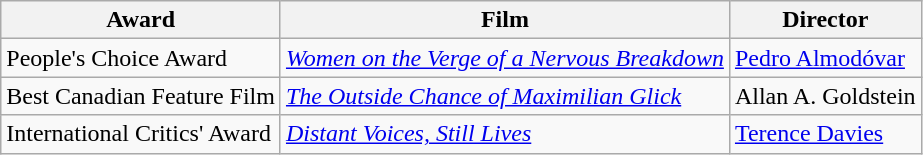<table class="wikitable">
<tr>
<th>Award</th>
<th>Film</th>
<th>Director</th>
</tr>
<tr>
<td>People's Choice Award</td>
<td><em><a href='#'>Women on the Verge of a Nervous Breakdown</a></em></td>
<td><a href='#'>Pedro Almodóvar</a></td>
</tr>
<tr>
<td>Best Canadian Feature Film</td>
<td><em><a href='#'>The Outside Chance of Maximilian Glick</a></em></td>
<td>Allan A. Goldstein</td>
</tr>
<tr>
<td>International Critics' Award</td>
<td><em><a href='#'>Distant Voices, Still Lives</a></em></td>
<td><a href='#'>Terence Davies</a></td>
</tr>
</table>
